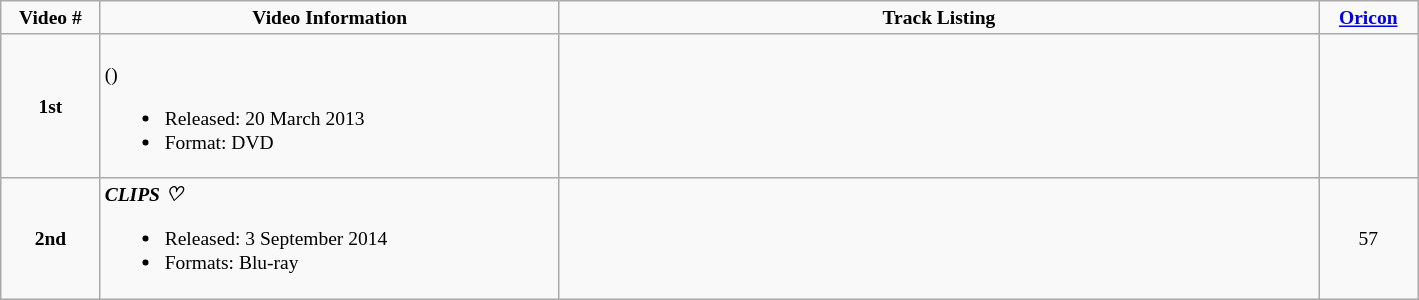<table class="wikitable" style="font-size: small; text-align: center;">
<tr style="font-weight:bold">
<td width="60px">Video #</td>
<td width="300px">Video Information</td>
<td width="500px">Track Listing</td>
<td width="60px"><a href='#'>Oricon</a></td>
</tr>
<tr>
<td><strong>1st</strong></td>
<td style="text-align:left"><strong></strong><br>()<br><ul><li>Released: 20 March 2013</li><li>Format: DVD</li></ul></td>
<td style="text-align:left; font-size: 90%;"><br></td>
<td></td>
</tr>
<tr>
<td><strong>2nd</strong></td>
<td style="text-align:left"><strong><em>CLIPS ♡</em></strong><br><ul><li>Released: 3 September 2014</li><li>Formats: Blu-ray</li></ul></td>
<td style="text-align:left; font-size: 90%;"><br></td>
<td>57</td>
</tr>
</table>
